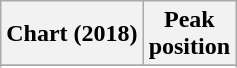<table class="wikitable sortable plainrowheaders">
<tr>
<th scope="col">Chart (2018)</th>
<th scope="col">Peak<br>position</th>
</tr>
<tr>
</tr>
<tr>
</tr>
<tr>
</tr>
</table>
